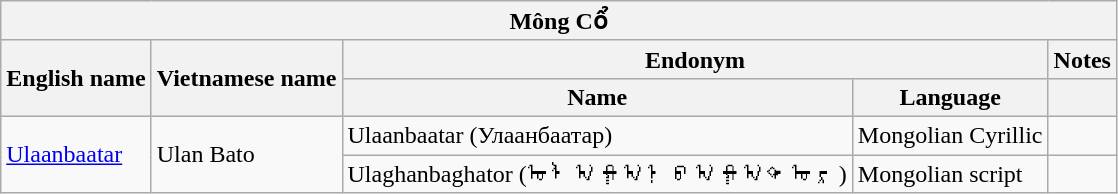<table class="wikitable sortable">
<tr>
<th colspan="5"> Mông Cổ</th>
</tr>
<tr>
<th rowspan="2">English name</th>
<th rowspan="2">Vietnamese name</th>
<th colspan="2">Endonym</th>
<th>Notes</th>
</tr>
<tr>
<th>Name</th>
<th>Language</th>
<th></th>
</tr>
<tr>
<td rowspan="2"><a href='#'>Ulaanbaatar</a></td>
<td rowspan="2">Ulan Bato</td>
<td>Ulaanbaatar (Улаанбаатар)</td>
<td>Mongolian Cyrillic</td>
<td></td>
</tr>
<tr>
<td>Ulaghanbaghator (ᠤᠯᠠᠭᠠᠨᠪᠠᠭᠠᠲᠤᠷ)</td>
<td>Mongolian script</td>
<td></td>
</tr>
</table>
